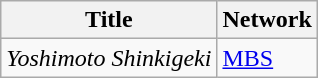<table class="wikitable">
<tr>
<th>Title</th>
<th>Network</th>
</tr>
<tr>
<td><em>Yoshimoto Shinkigeki</em></td>
<td><a href='#'>MBS</a></td>
</tr>
</table>
